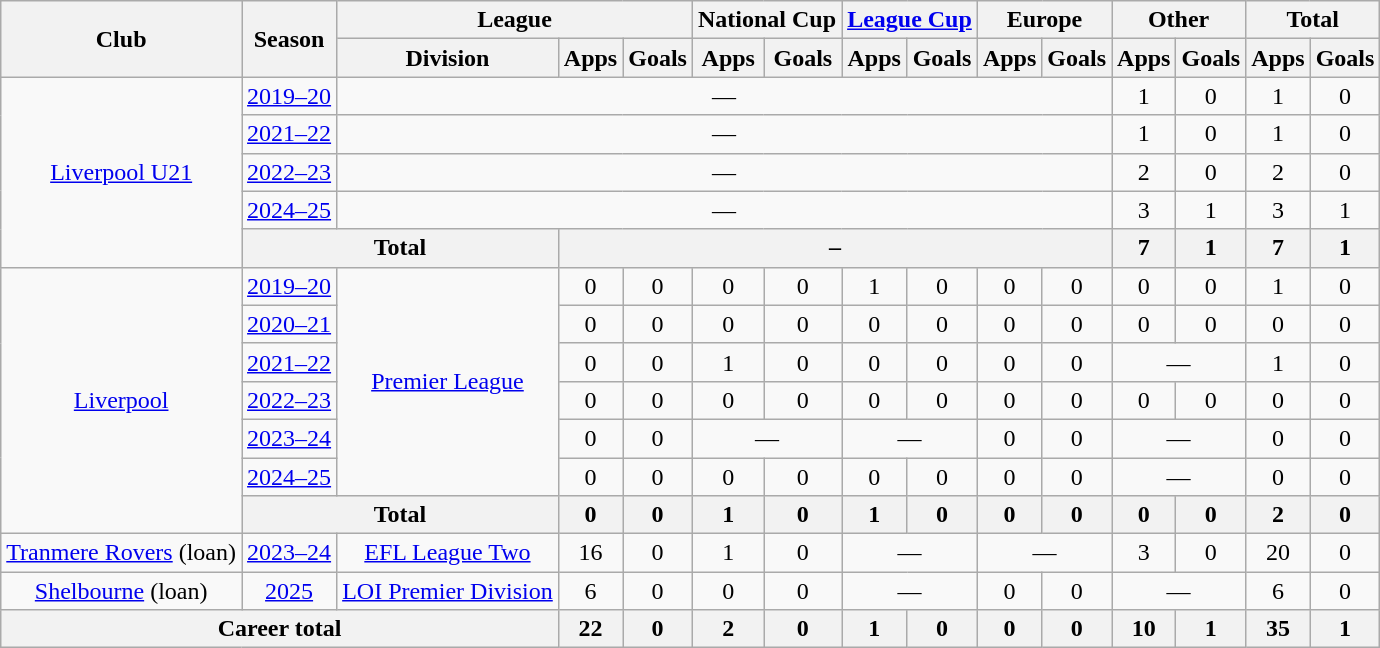<table class="wikitable" style="text-align:center">
<tr>
<th rowspan=2>Club</th>
<th rowspan=2>Season</th>
<th colspan=3>League</th>
<th colspan=2>National Cup</th>
<th colspan=2><a href='#'>League Cup</a></th>
<th colspan=2>Europe</th>
<th colspan=2>Other</th>
<th colspan=2>Total</th>
</tr>
<tr>
<th>Division</th>
<th>Apps</th>
<th>Goals</th>
<th>Apps</th>
<th>Goals</th>
<th>Apps</th>
<th>Goals</th>
<th>Apps</th>
<th>Goals</th>
<th>Apps</th>
<th>Goals</th>
<th>Apps</th>
<th>Goals</th>
</tr>
<tr>
<td rowspan=5><a href='#'>Liverpool U21</a></td>
<td><a href='#'>2019–20</a></td>
<td colspan=9>—</td>
<td>1</td>
<td>0</td>
<td>1</td>
<td>0</td>
</tr>
<tr>
<td><a href='#'>2021–22</a></td>
<td colspan=9>—</td>
<td>1</td>
<td>0</td>
<td>1</td>
<td>0</td>
</tr>
<tr>
<td><a href='#'>2022–23</a></td>
<td colspan=9>—</td>
<td>2</td>
<td>0</td>
<td>2</td>
<td>0</td>
</tr>
<tr>
<td><a href='#'>2024–25</a></td>
<td colspan=9>—</td>
<td>3</td>
<td>1</td>
<td>3</td>
<td>1</td>
</tr>
<tr>
<th colspan=2>Total</th>
<th colspan=8>–</th>
<th>7</th>
<th>1</th>
<th>7</th>
<th>1</th>
</tr>
<tr>
<td rowspan=7><a href='#'>Liverpool</a></td>
<td><a href='#'>2019–20</a></td>
<td rowspan=6><a href='#'>Premier League</a></td>
<td>0</td>
<td>0</td>
<td>0</td>
<td>0</td>
<td>1</td>
<td>0</td>
<td>0</td>
<td>0</td>
<td>0</td>
<td>0</td>
<td>1</td>
<td>0</td>
</tr>
<tr>
<td><a href='#'>2020–21</a></td>
<td>0</td>
<td>0</td>
<td>0</td>
<td>0</td>
<td>0</td>
<td>0</td>
<td>0</td>
<td>0</td>
<td>0</td>
<td>0</td>
<td>0</td>
<td>0</td>
</tr>
<tr>
<td><a href='#'>2021–22</a></td>
<td>0</td>
<td>0</td>
<td>1</td>
<td>0</td>
<td>0</td>
<td>0</td>
<td>0</td>
<td>0</td>
<td colspan=2>—</td>
<td>1</td>
<td>0</td>
</tr>
<tr>
<td><a href='#'>2022–23</a></td>
<td>0</td>
<td>0</td>
<td>0</td>
<td>0</td>
<td>0</td>
<td>0</td>
<td>0</td>
<td>0</td>
<td>0</td>
<td>0</td>
<td>0</td>
<td>0</td>
</tr>
<tr>
<td><a href='#'>2023–24</a></td>
<td>0</td>
<td>0</td>
<td colspan=2>—</td>
<td colspan=2>—</td>
<td>0</td>
<td>0</td>
<td colspan=2>—</td>
<td>0</td>
<td>0</td>
</tr>
<tr>
<td><a href='#'>2024–25</a></td>
<td>0</td>
<td>0</td>
<td>0</td>
<td>0</td>
<td>0</td>
<td>0</td>
<td>0</td>
<td>0</td>
<td colspan=2>—</td>
<td>0</td>
<td>0</td>
</tr>
<tr>
<th colspan=2>Total</th>
<th>0</th>
<th>0</th>
<th>1</th>
<th>0</th>
<th>1</th>
<th>0</th>
<th>0</th>
<th>0</th>
<th>0</th>
<th>0</th>
<th>2</th>
<th>0</th>
</tr>
<tr>
<td><a href='#'>Tranmere Rovers</a> (loan)</td>
<td><a href='#'>2023–24</a></td>
<td><a href='#'>EFL League Two</a></td>
<td>16</td>
<td>0</td>
<td>1</td>
<td>0</td>
<td colspan=2>—</td>
<td colspan=2>—</td>
<td>3</td>
<td>0</td>
<td>20</td>
<td>0</td>
</tr>
<tr>
<td><a href='#'>Shelbourne</a> (loan)</td>
<td><a href='#'>2025</a></td>
<td><a href='#'>LOI Premier Division</a></td>
<td>6</td>
<td>0</td>
<td>0</td>
<td>0</td>
<td colspan=2>—</td>
<td>0</td>
<td>0</td>
<td colspan=2>—</td>
<td>6</td>
<td>0</td>
</tr>
<tr>
<th colspan=3>Career total</th>
<th>22</th>
<th>0</th>
<th>2</th>
<th>0</th>
<th>1</th>
<th>0</th>
<th>0</th>
<th>0</th>
<th>10</th>
<th>1</th>
<th>35</th>
<th>1</th>
</tr>
</table>
